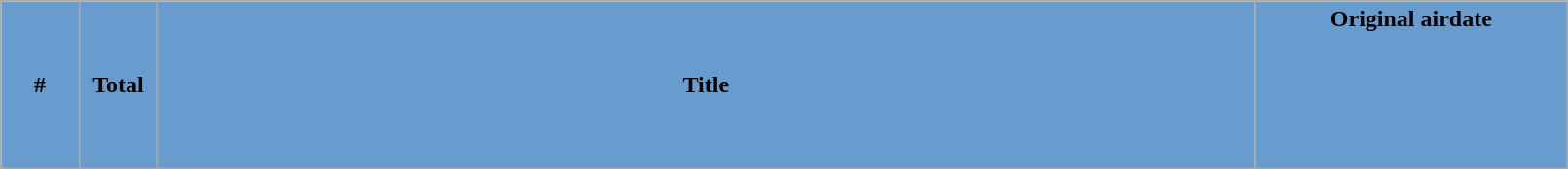<table class="wikitable plainrowheaders"  style="width:85%; background:#fff;">
<tr>
<th style="width:5%; background:#689CCF;">#</th>
<th style="width:5%; background:#689CCF;">Total</th>
<th style="background:#689CCF;">Title</th>
<th style="width:20%; background:#689CCF;">Original airdate<br><br><br><br><br><br></th>
</tr>
</table>
